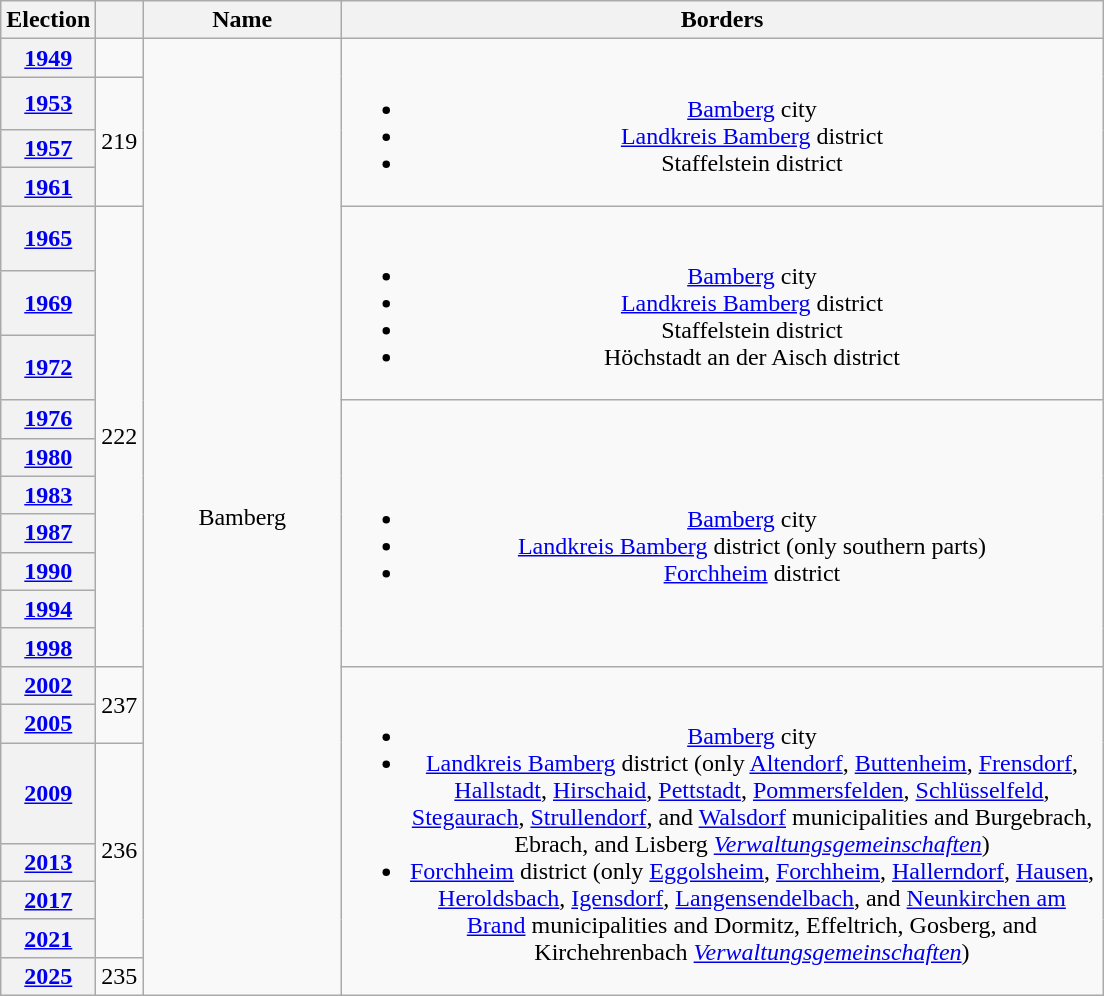<table class=wikitable style="text-align:center">
<tr>
<th>Election</th>
<th></th>
<th width=125px>Name</th>
<th width=500px>Borders</th>
</tr>
<tr>
<th><a href='#'>1949</a></th>
<td></td>
<td rowspan=21>Bamberg</td>
<td rowspan=4><br><ul><li><a href='#'>Bamberg</a> city</li><li><a href='#'>Landkreis Bamberg</a> district</li><li>Staffelstein district</li></ul></td>
</tr>
<tr>
<th><a href='#'>1953</a></th>
<td rowspan=3>219</td>
</tr>
<tr>
<th><a href='#'>1957</a></th>
</tr>
<tr>
<th><a href='#'>1961</a></th>
</tr>
<tr>
<th><a href='#'>1965</a></th>
<td rowspan=10>222</td>
<td rowspan=3><br><ul><li><a href='#'>Bamberg</a> city</li><li><a href='#'>Landkreis Bamberg</a> district</li><li>Staffelstein district</li><li>Höchstadt an der Aisch district</li></ul></td>
</tr>
<tr>
<th><a href='#'>1969</a></th>
</tr>
<tr>
<th><a href='#'>1972</a></th>
</tr>
<tr>
<th><a href='#'>1976</a></th>
<td rowspan=7><br><ul><li><a href='#'>Bamberg</a> city</li><li><a href='#'>Landkreis Bamberg</a> district (only southern parts)</li><li><a href='#'>Forchheim</a> district</li></ul></td>
</tr>
<tr>
<th><a href='#'>1980</a></th>
</tr>
<tr>
<th><a href='#'>1983</a></th>
</tr>
<tr>
<th><a href='#'>1987</a></th>
</tr>
<tr>
<th><a href='#'>1990</a></th>
</tr>
<tr>
<th><a href='#'>1994</a></th>
</tr>
<tr>
<th><a href='#'>1998</a></th>
</tr>
<tr>
<th><a href='#'>2002</a></th>
<td rowspan=2>237</td>
<td rowspan=7><br><ul><li><a href='#'>Bamberg</a> city</li><li><a href='#'>Landkreis Bamberg</a> district (only <a href='#'>Altendorf</a>, <a href='#'>Buttenheim</a>, <a href='#'>Frensdorf</a>, <a href='#'>Hallstadt</a>, <a href='#'>Hirschaid</a>, <a href='#'>Pettstadt</a>, <a href='#'>Pommersfelden</a>, <a href='#'>Schlüsselfeld</a>, <a href='#'>Stegaurach</a>, <a href='#'>Strullendorf</a>, and <a href='#'>Walsdorf</a> municipalities and Burgebrach, Ebrach, and Lisberg <em><a href='#'>Verwaltungsgemeinschaften</a></em>)</li><li><a href='#'>Forchheim</a> district (only <a href='#'>Eggolsheim</a>, <a href='#'>Forchheim</a>, <a href='#'>Hallerndorf</a>, <a href='#'>Hausen</a>, <a href='#'>Heroldsbach</a>, <a href='#'>Igensdorf</a>, <a href='#'>Langensendelbach</a>, and <a href='#'>Neunkirchen am Brand</a> municipalities and Dormitz, Effeltrich, Gosberg, and Kirchehrenbach <em><a href='#'>Verwaltungsgemeinschaften</a></em>)</li></ul></td>
</tr>
<tr>
<th><a href='#'>2005</a></th>
</tr>
<tr>
<th><a href='#'>2009</a></th>
<td rowspan=4>236</td>
</tr>
<tr>
<th><a href='#'>2013</a></th>
</tr>
<tr>
<th><a href='#'>2017</a></th>
</tr>
<tr>
<th><a href='#'>2021</a></th>
</tr>
<tr>
<th><a href='#'>2025</a></th>
<td>235</td>
</tr>
</table>
